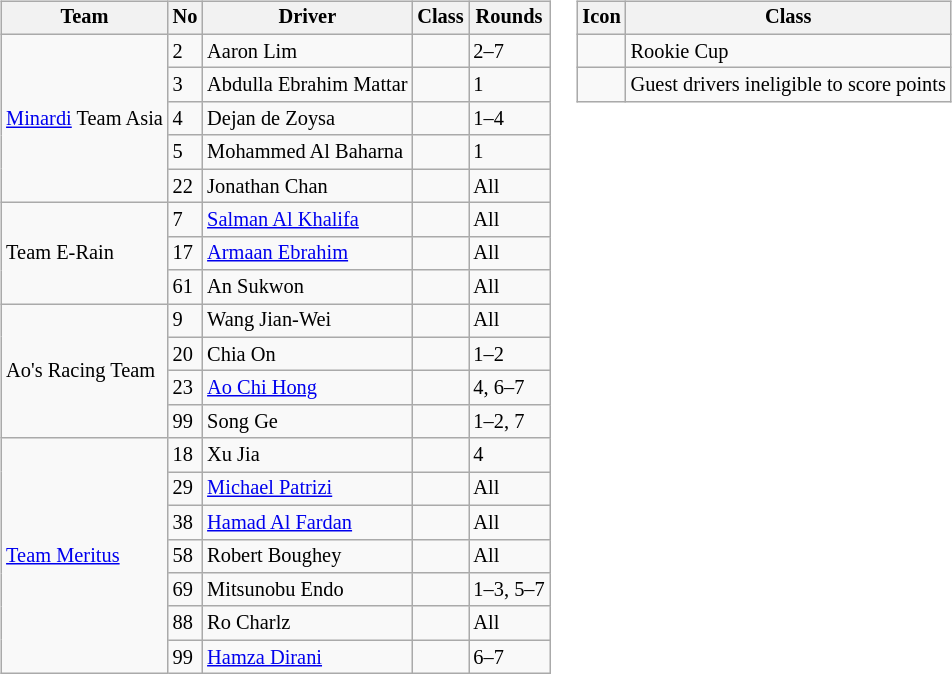<table>
<tr>
<td><br><table class="wikitable" style="font-size: 85%">
<tr>
<th>Team</th>
<th>No</th>
<th>Driver</th>
<th>Class</th>
<th>Rounds</th>
</tr>
<tr>
<td rowspan=5> <a href='#'>Minardi</a> Team Asia</td>
<td>2</td>
<td> Aaron Lim</td>
<td style="text-align:center"></td>
<td>2–7</td>
</tr>
<tr>
<td>3</td>
<td> Abdulla Ebrahim Mattar</td>
<td style="text-align:center"></td>
<td>1</td>
</tr>
<tr>
<td>4</td>
<td> Dejan de Zoysa</td>
<td style="text-align:center"></td>
<td>1–4</td>
</tr>
<tr>
<td>5</td>
<td> Mohammed Al Baharna</td>
<td style="text-align:center"></td>
<td>1</td>
</tr>
<tr>
<td>22</td>
<td> Jonathan Chan</td>
<td></td>
<td>All</td>
</tr>
<tr>
<td rowspan=3> Team E-Rain</td>
<td>7</td>
<td> <a href='#'>Salman Al Khalifa</a></td>
<td></td>
<td>All</td>
</tr>
<tr>
<td>17</td>
<td> <a href='#'>Armaan Ebrahim</a></td>
<td style="text-align:center"></td>
<td>All</td>
</tr>
<tr>
<td>61</td>
<td> An Sukwon</td>
<td style="text-align:center"></td>
<td>All</td>
</tr>
<tr>
<td rowspan=4> Ao's Racing Team</td>
<td>9</td>
<td> Wang Jian-Wei</td>
<td style="text-align:center"></td>
<td>All</td>
</tr>
<tr>
<td>20</td>
<td> Chia On</td>
<td style="text-align:center"></td>
<td>1–2</td>
</tr>
<tr>
<td>23</td>
<td> <a href='#'>Ao Chi Hong</a></td>
<td style="text-align:center"></td>
<td>4, 6–7</td>
</tr>
<tr>
<td>99</td>
<td> Song Ge</td>
<td style="text-align:center"></td>
<td>1–2, 7</td>
</tr>
<tr>
<td rowspan=7> <a href='#'>Team Meritus</a></td>
<td>18</td>
<td> Xu Jia</td>
<td style="text-align:center"></td>
<td>4</td>
</tr>
<tr>
<td>29</td>
<td> <a href='#'>Michael Patrizi</a></td>
<td style="text-align:center"></td>
<td>All</td>
</tr>
<tr>
<td>38</td>
<td> <a href='#'>Hamad Al Fardan</a></td>
<td></td>
<td>All</td>
</tr>
<tr>
<td>58</td>
<td> Robert Boughey</td>
<td></td>
<td>All</td>
</tr>
<tr>
<td>69</td>
<td> Mitsunobu Endo</td>
<td></td>
<td>1–3, 5–7</td>
</tr>
<tr>
<td>88</td>
<td> Ro Charlz</td>
<td style="text-align:center"></td>
<td>All</td>
</tr>
<tr>
<td>99</td>
<td> <a href='#'>Hamza Dirani</a></td>
<td style="text-align:center"></td>
<td>6–7</td>
</tr>
</table>
</td>
<td style="vertical-align:top"><br><table class="wikitable" style="font-size: 85%">
<tr>
<th>Icon</th>
<th>Class</th>
</tr>
<tr>
<td style="text-align:center"></td>
<td>Rookie Cup</td>
</tr>
<tr>
<td style="text-align:center"></td>
<td>Guest drivers ineligible to score points</td>
</tr>
</table>
</td>
</tr>
</table>
